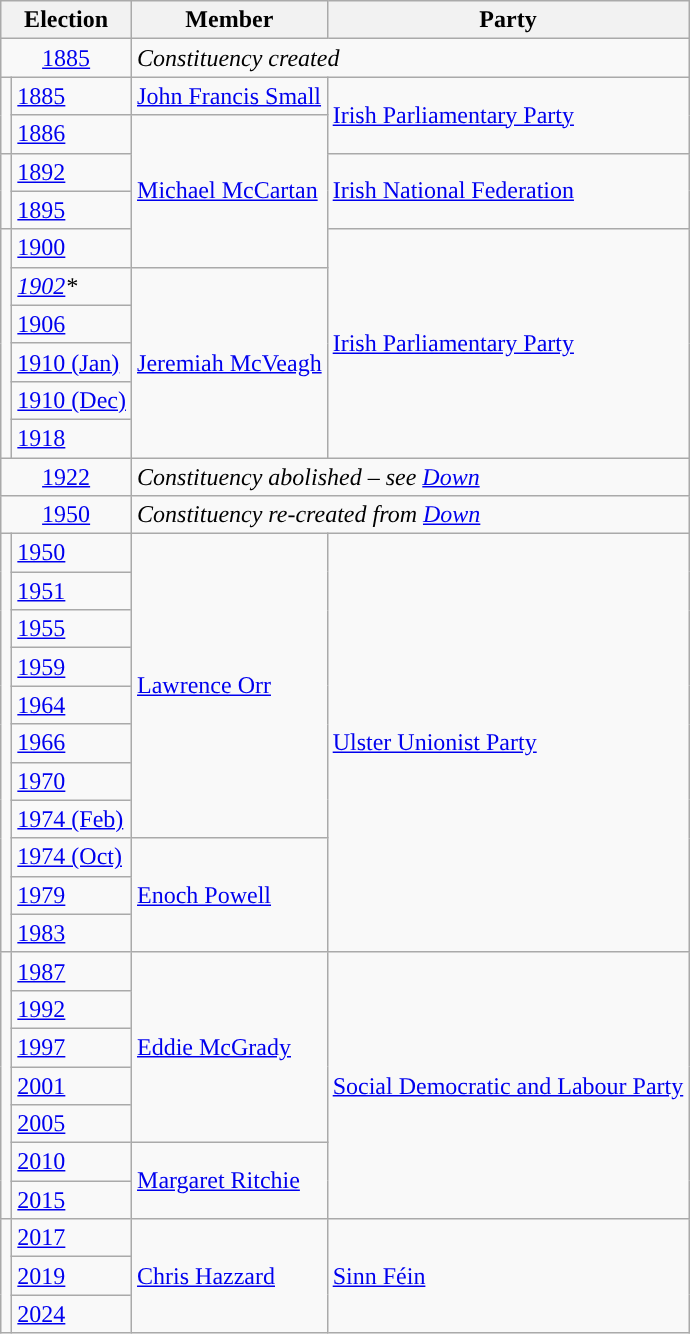<table class="wikitable">
<tr>
<th colspan="2" scope="col">Election</th>
<th scope="col">Member</th>
<th scope="col">Party</th>
</tr>
<tr>
<td colspan="2" style="text-align:center;"><a href='#'>1885</a></td>
<td colspan="2"><em>Constituency created</em></td>
</tr>
<tr>
<td rowspan="2" style="color:inherit;background-color: "></td>
<td><a href='#'>1885</a></td>
<td><a href='#'>John Francis Small</a></td>
<td rowspan="2"><a href='#'>Irish Parliamentary Party</a></td>
</tr>
<tr>
<td><a href='#'>1886</a></td>
<td rowspan="4"><a href='#'>Michael McCartan</a></td>
</tr>
<tr>
<td rowspan="2" style="color:inherit;background-color: "></td>
<td><a href='#'>1892</a></td>
<td rowspan="2"><a href='#'>Irish National Federation</a></td>
</tr>
<tr>
<td><a href='#'>1895</a></td>
</tr>
<tr>
<td rowspan="6" style="color:inherit;background-color: "></td>
<td><a href='#'>1900</a></td>
<td rowspan="6"><a href='#'>Irish Parliamentary Party</a></td>
</tr>
<tr>
<td><em><a href='#'>1902</a>*</em></td>
<td rowspan="5"><a href='#'>Jeremiah McVeagh</a></td>
</tr>
<tr>
<td><a href='#'>1906</a></td>
</tr>
<tr>
<td><a href='#'>1910 (Jan)</a></td>
</tr>
<tr>
<td><a href='#'>1910 (Dec)</a></td>
</tr>
<tr>
<td><a href='#'>1918</a></td>
</tr>
<tr>
<td colspan="2" style="text-align:center;"><a href='#'>1922</a></td>
<td colspan="2"><em>Constituency abolished – see <a href='#'>Down</a></em></td>
</tr>
<tr>
<td colspan="2" style="text-align:center;"><a href='#'>1950</a></td>
<td colspan="2"><em>Constituency re-created from <a href='#'>Down</a></em></td>
</tr>
<tr>
<td rowspan="11" style="color:inherit;background-color: "></td>
<td><a href='#'>1950</a></td>
<td rowspan="8"><a href='#'>Lawrence Orr</a></td>
<td rowspan="11"><a href='#'>Ulster Unionist Party</a></td>
</tr>
<tr>
<td><a href='#'>1951</a></td>
</tr>
<tr>
<td><a href='#'>1955</a></td>
</tr>
<tr>
<td><a href='#'>1959</a></td>
</tr>
<tr>
<td><a href='#'>1964</a></td>
</tr>
<tr>
<td><a href='#'>1966</a></td>
</tr>
<tr>
<td><a href='#'>1970</a></td>
</tr>
<tr>
<td><a href='#'>1974 (Feb)</a></td>
</tr>
<tr>
<td><a href='#'>1974 (Oct)</a></td>
<td rowspan="3"><a href='#'>Enoch Powell</a></td>
</tr>
<tr>
<td><a href='#'>1979</a></td>
</tr>
<tr>
<td><a href='#'>1983</a></td>
</tr>
<tr>
<td rowspan="7" style="color:inherit;background-color: "></td>
<td><a href='#'>1987</a></td>
<td rowspan="5"><a href='#'>Eddie McGrady</a></td>
<td rowspan="7"><a href='#'>Social Democratic and Labour Party</a></td>
</tr>
<tr>
<td><a href='#'>1992</a></td>
</tr>
<tr>
<td><a href='#'>1997</a></td>
</tr>
<tr>
<td><a href='#'>2001</a></td>
</tr>
<tr>
<td><a href='#'>2005</a></td>
</tr>
<tr>
<td><a href='#'>2010</a></td>
<td rowspan="2"><a href='#'>Margaret Ritchie</a></td>
</tr>
<tr>
<td><a href='#'>2015</a></td>
</tr>
<tr>
<td rowspan="3" style="color:inherit;background-color: "></td>
<td><a href='#'>2017</a></td>
<td rowspan="3"><a href='#'>Chris Hazzard</a></td>
<td rowspan="3"><a href='#'>Sinn Féin</a></td>
</tr>
<tr>
<td><a href='#'>2019</a></td>
</tr>
<tr>
<td><a href='#'>2024</a></td>
</tr>
</table>
